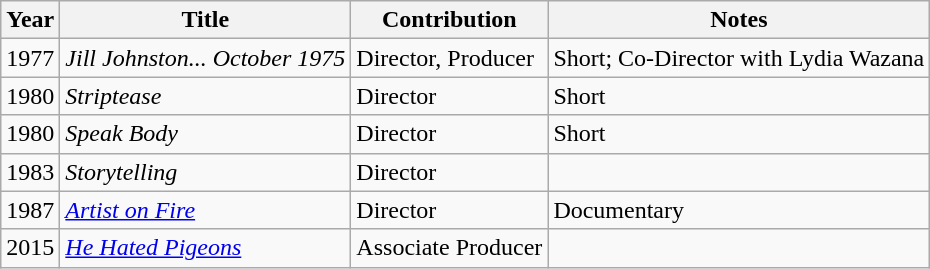<table class="wikitable">
<tr>
<th>Year</th>
<th>Title</th>
<th>Contribution</th>
<th>Notes</th>
</tr>
<tr>
<td>1977</td>
<td><em>Jill Johnston... October 1975</em></td>
<td>Director, Producer</td>
<td>Short; Co-Director with Lydia Wazana</td>
</tr>
<tr>
<td>1980</td>
<td><em>Striptease</em></td>
<td>Director</td>
<td>Short</td>
</tr>
<tr>
<td>1980</td>
<td><em>Speak Body</em></td>
<td>Director</td>
<td>Short</td>
</tr>
<tr>
<td>1983</td>
<td><em>Storytelling</em></td>
<td>Director</td>
<td></td>
</tr>
<tr>
<td>1987</td>
<td><em><a href='#'>Artist on Fire</a></em></td>
<td>Director</td>
<td>Documentary</td>
</tr>
<tr>
<td>2015</td>
<td><em><a href='#'>He Hated Pigeons</a></em></td>
<td>Associate Producer</td>
<td></td>
</tr>
</table>
